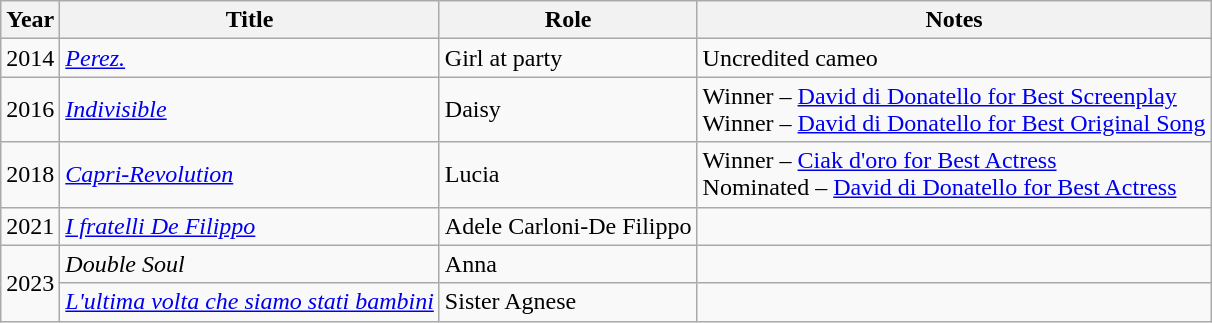<table class="wikitable">
<tr>
<th>Year</th>
<th>Title</th>
<th>Role</th>
<th>Notes</th>
</tr>
<tr>
<td>2014</td>
<td><em><a href='#'>Perez.</a></em></td>
<td>Girl at party</td>
<td>Uncredited cameo</td>
</tr>
<tr>
<td>2016</td>
<td><em><a href='#'>Indivisible</a></em></td>
<td>Daisy</td>
<td>Winner – <a href='#'>David di Donatello for Best Screenplay</a> <br> Winner – <a href='#'>David di Donatello for Best Original Song</a></td>
</tr>
<tr>
<td>2018</td>
<td><em><a href='#'>Capri-Revolution</a></em></td>
<td>Lucia</td>
<td>Winner – <a href='#'>Ciak d'oro for Best Actress</a> <br> Nominated – <a href='#'>David di Donatello for Best Actress</a></td>
</tr>
<tr>
<td>2021</td>
<td><em><a href='#'>I fratelli De Filippo</a></em></td>
<td>Adele Carloni-De Filippo</td>
<td></td>
</tr>
<tr>
<td rowspan="2">2023</td>
<td><em>Double Soul</em></td>
<td>Anna</td>
<td></td>
</tr>
<tr>
<td><em><a href='#'>L'ultima volta che siamo stati bambini</a></em></td>
<td>Sister Agnese</td>
<td></td>
</tr>
</table>
